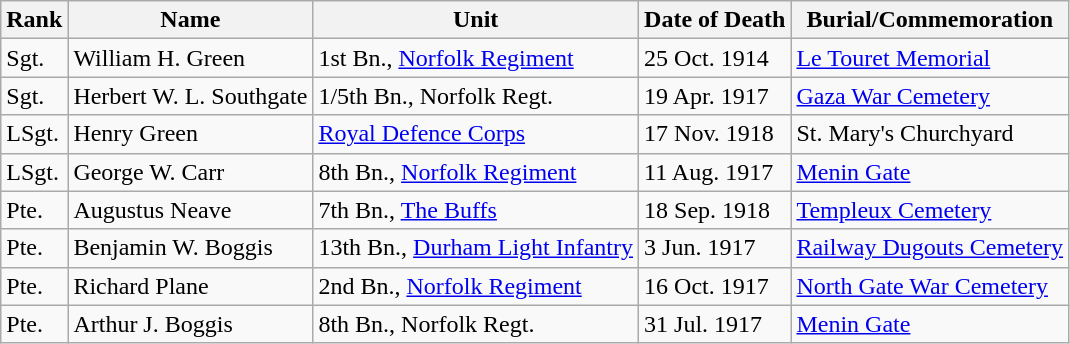<table class="wikitable">
<tr>
<th>Rank</th>
<th>Name</th>
<th>Unit</th>
<th>Date of Death</th>
<th>Burial/Commemoration</th>
</tr>
<tr>
<td>Sgt.</td>
<td>William H. Green</td>
<td>1st Bn., <a href='#'>Norfolk Regiment</a></td>
<td>25 Oct. 1914</td>
<td><a href='#'>Le Touret Memorial</a></td>
</tr>
<tr>
<td>Sgt.</td>
<td>Herbert W. L. Southgate</td>
<td>1/5th Bn., Norfolk Regt.</td>
<td>19 Apr. 1917</td>
<td><a href='#'>Gaza War Cemetery</a></td>
</tr>
<tr>
<td>LSgt.</td>
<td>Henry Green</td>
<td><a href='#'>Royal Defence Corps</a></td>
<td>17 Nov. 1918</td>
<td>St. Mary's Churchyard</td>
</tr>
<tr>
<td>LSgt.</td>
<td>George W. Carr</td>
<td>8th Bn., <a href='#'>Norfolk Regiment</a></td>
<td>11 Aug. 1917</td>
<td><a href='#'>Menin Gate</a></td>
</tr>
<tr>
<td>Pte.</td>
<td>Augustus Neave</td>
<td>7th Bn., <a href='#'>The Buffs</a></td>
<td>18 Sep. 1918</td>
<td><a href='#'>Templeux Cemetery</a></td>
</tr>
<tr>
<td>Pte.</td>
<td>Benjamin W. Boggis</td>
<td>13th Bn., <a href='#'>Durham Light Infantry</a></td>
<td>3 Jun. 1917</td>
<td><a href='#'>Railway Dugouts Cemetery</a></td>
</tr>
<tr>
<td>Pte.</td>
<td>Richard Plane</td>
<td>2nd Bn., <a href='#'>Norfolk Regiment</a></td>
<td>16 Oct. 1917</td>
<td><a href='#'>North Gate War Cemetery</a></td>
</tr>
<tr>
<td>Pte.</td>
<td>Arthur J. Boggis</td>
<td>8th Bn., Norfolk Regt.</td>
<td>31 Jul. 1917</td>
<td><a href='#'>Menin Gate</a></td>
</tr>
</table>
